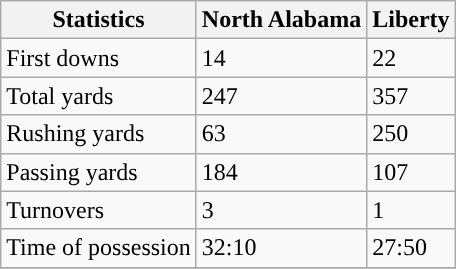<table class="wikitable">
<tr>
<th>Statistics</th>
<th>North Alabama</th>
<th>Liberty</th>
</tr>
<tr>
<td>First downs</td>
<td>14</td>
<td>22</td>
</tr>
<tr>
<td>Total yards</td>
<td>247</td>
<td>357</td>
</tr>
<tr>
<td>Rushing yards</td>
<td>63</td>
<td>250</td>
</tr>
<tr>
<td>Passing yards</td>
<td>184</td>
<td>107</td>
</tr>
<tr>
<td>Turnovers</td>
<td>3</td>
<td>1</td>
</tr>
<tr>
<td>Time of possession</td>
<td>32:10</td>
<td>27:50</td>
</tr>
<tr>
</tr>
</table>
